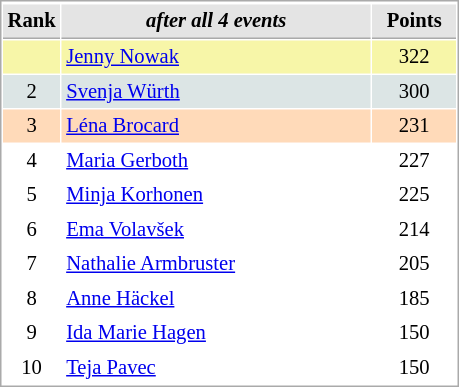<table cellspacing="1" cellpadding="3" style="border:1px solid #AAAAAA;font-size:86%">
<tr style="background-color: #E4E4E4;">
</tr>
<tr style="background-color: #E4E4E4;">
<th style="border-bottom:1px solid #AAAAAA; width: 10px;">Rank</th>
<th style="border-bottom:1px solid #AAAAAA; width: 200px;"><em>after all 4 events</em></th>
<th style="border-bottom:1px solid #AAAAAA; width: 50px;">Points</th>
</tr>
<tr style="background:#f7f6a8;">
<td align=center></td>
<td> <a href='#'>Jenny Nowak</a></td>
<td align=center>322</td>
</tr>
<tr style="background:#dce5e5;">
<td align=center>2</td>
<td> <a href='#'>Svenja Würth</a></td>
<td align=center>300</td>
</tr>
<tr style="background:#ffdab9;">
<td align=center>3</td>
<td> <a href='#'>Léna Brocard</a></td>
<td align=center>231</td>
</tr>
<tr>
<td align=center>4</td>
<td> <a href='#'>Maria Gerboth</a></td>
<td align=center>227</td>
</tr>
<tr>
<td align=center>5</td>
<td> <a href='#'>Minja Korhonen</a></td>
<td align=center>225</td>
</tr>
<tr>
<td align=center>6</td>
<td> <a href='#'>Ema Volavšek</a></td>
<td align=center>214</td>
</tr>
<tr>
<td align=center>7</td>
<td> <a href='#'>Nathalie Armbruster</a></td>
<td align=center>205</td>
</tr>
<tr>
<td align=center>8</td>
<td> <a href='#'>Anne Häckel</a></td>
<td align=center>185</td>
</tr>
<tr>
<td align=center>9</td>
<td> <a href='#'>Ida Marie Hagen</a></td>
<td align=center>150</td>
</tr>
<tr>
<td align=center>10</td>
<td> <a href='#'>Teja Pavec</a></td>
<td align=center>150</td>
</tr>
</table>
